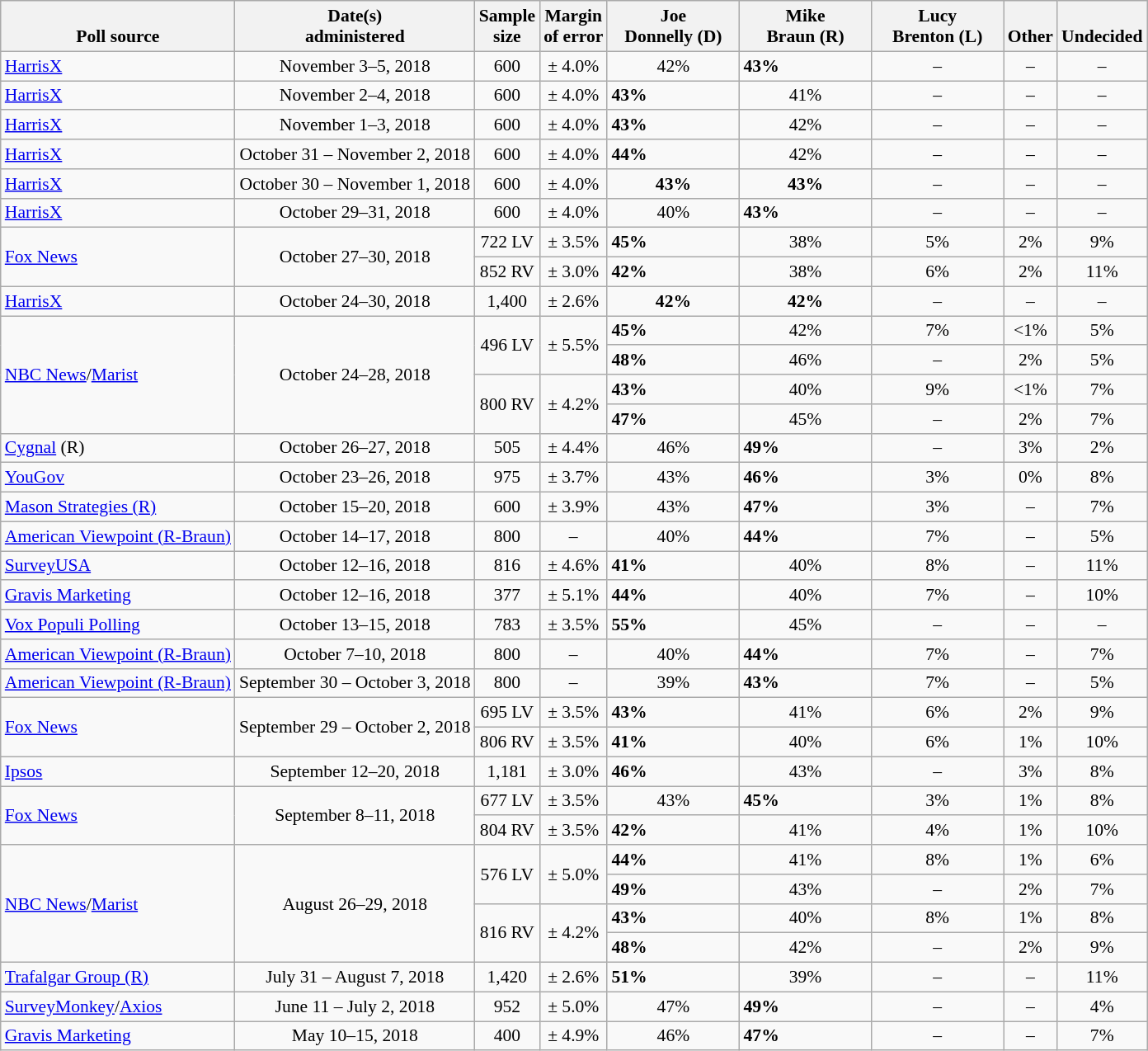<table class="wikitable" style="font-size:90%">
<tr valign=bottom>
<th>Poll source</th>
<th>Date(s)<br>administered</th>
<th>Sample<br>size</th>
<th>Margin<br>of error</th>
<th style="width:100px;">Joe<br>Donnelly (D)</th>
<th style="width:100px;">Mike<br>Braun (R)</th>
<th style="width:100px;">Lucy<br>Brenton (L)</th>
<th>Other</th>
<th>Undecided</th>
</tr>
<tr>
<td><a href='#'>HarrisX</a></td>
<td align=center>November 3–5, 2018</td>
<td align=center>600</td>
<td align=center>± 4.0%</td>
<td align=center>42%</td>
<td><strong>43%</strong></td>
<td align=center>–</td>
<td align=center>–</td>
<td align=center>–</td>
</tr>
<tr>
<td><a href='#'>HarrisX</a></td>
<td align=center>November 2–4, 2018</td>
<td align=center>600</td>
<td align=center>± 4.0%</td>
<td><strong>43%</strong></td>
<td align=center>41%</td>
<td align=center>–</td>
<td align=center>–</td>
<td align=center>–</td>
</tr>
<tr>
<td><a href='#'>HarrisX</a></td>
<td align=center>November 1–3, 2018</td>
<td align=center>600</td>
<td align=center>± 4.0%</td>
<td><strong>43%</strong></td>
<td align=center>42%</td>
<td align=center>–</td>
<td align=center>–</td>
<td align=center>–</td>
</tr>
<tr>
<td><a href='#'>HarrisX</a></td>
<td align=center>October 31 – November 2, 2018</td>
<td align=center>600</td>
<td align=center>± 4.0%</td>
<td><strong>44%</strong></td>
<td align=center>42%</td>
<td align=center>–</td>
<td align=center>–</td>
<td align=center>–</td>
</tr>
<tr>
<td><a href='#'>HarrisX</a></td>
<td align=center>October 30 – November 1, 2018</td>
<td align=center>600</td>
<td align=center>± 4.0%</td>
<td align=center><strong>43%</strong></td>
<td align=center><strong>43%</strong></td>
<td align=center>–</td>
<td align=center>–</td>
<td align=center>–</td>
</tr>
<tr>
<td><a href='#'>HarrisX</a></td>
<td align=center>October 29–31, 2018</td>
<td align=center>600</td>
<td align=center>± 4.0%</td>
<td align=center>40%</td>
<td><strong>43%</strong></td>
<td align=center>–</td>
<td align=center>–</td>
<td align=center>–</td>
</tr>
<tr>
<td rowspan=2><a href='#'>Fox News</a></td>
<td rowspan="2" style="text-align:center;">October 27–30, 2018</td>
<td align=center>722 LV</td>
<td align=center>± 3.5%</td>
<td><strong>45%</strong></td>
<td align=center>38%</td>
<td align=center>5%</td>
<td align=center>2%</td>
<td align=center>9%</td>
</tr>
<tr>
<td align=center>852 RV</td>
<td align=center>± 3.0%</td>
<td><strong>42%</strong></td>
<td align=center>38%</td>
<td align=center>6%</td>
<td align=center>2%</td>
<td align=center>11%</td>
</tr>
<tr>
<td><a href='#'>HarrisX</a></td>
<td align=center>October 24–30, 2018</td>
<td align=center>1,400</td>
<td align=center>± 2.6%</td>
<td align=center><strong>42%</strong></td>
<td align=center><strong>42%</strong></td>
<td align=center>–</td>
<td align=center>–</td>
<td align=center>–</td>
</tr>
<tr>
<td rowspan=4><a href='#'>NBC News</a>/<a href='#'>Marist</a></td>
<td rowspan="4" style="text-align:center;">October 24–28, 2018</td>
<td rowspan="2" style="text-align:center;">496 LV</td>
<td rowspan="2" style="text-align:center;">± 5.5%</td>
<td><strong>45%</strong></td>
<td align=center>42%</td>
<td align=center>7%</td>
<td align=center><1%</td>
<td align=center>5%</td>
</tr>
<tr>
<td><strong>48%</strong></td>
<td align=center>46%</td>
<td align=center>–</td>
<td align=center>2%</td>
<td align=center>5%</td>
</tr>
<tr>
<td rowspan="2" style="text-align:center;">800 RV</td>
<td rowspan="2" style="text-align:center;">± 4.2%</td>
<td><strong>43%</strong></td>
<td align=center>40%</td>
<td align=center>9%</td>
<td align=center><1%</td>
<td align=center>7%</td>
</tr>
<tr>
<td><strong>47%</strong></td>
<td align=center>45%</td>
<td align=center>–</td>
<td align=center>2%</td>
<td align=center>7%</td>
</tr>
<tr>
<td><a href='#'>Cygnal</a> (R)</td>
<td align=center>October 26–27, 2018</td>
<td align=center>505</td>
<td align=center>± 4.4%</td>
<td align=center>46%</td>
<td><strong>49%</strong></td>
<td align=center>–</td>
<td align=center>3%</td>
<td align=center>2%</td>
</tr>
<tr>
<td><a href='#'>YouGov</a></td>
<td align=center>October 23–26, 2018</td>
<td align=center>975</td>
<td align=center>± 3.7%</td>
<td align=center>43%</td>
<td><strong>46%</strong></td>
<td align=center>3%</td>
<td align=center>0%</td>
<td align=center>8%</td>
</tr>
<tr>
<td><a href='#'>Mason Strategies (R)</a></td>
<td align=center>October 15–20, 2018</td>
<td align=center>600</td>
<td align=center>± 3.9%</td>
<td align=center>43%</td>
<td><strong>47%</strong></td>
<td align=center>3%</td>
<td align=center>–</td>
<td align=center>7%</td>
</tr>
<tr>
<td><a href='#'>American Viewpoint (R-Braun)</a></td>
<td align=center>October 14–17, 2018</td>
<td align=center>800</td>
<td align=center>–</td>
<td align=center>40%</td>
<td><strong>44%</strong></td>
<td align=center>7%</td>
<td align=center>–</td>
<td align=center>5%</td>
</tr>
<tr>
<td><a href='#'>SurveyUSA</a></td>
<td align=center>October 12–16, 2018</td>
<td align=center>816</td>
<td align=center>± 4.6%</td>
<td><strong>41%</strong></td>
<td align=center>40%</td>
<td align=center>8%</td>
<td align=center>–</td>
<td align=center>11%</td>
</tr>
<tr>
<td><a href='#'>Gravis Marketing</a></td>
<td align=center>October 12–16, 2018</td>
<td align=center>377</td>
<td align=center>± 5.1%</td>
<td><strong>44%</strong></td>
<td align=center>40%</td>
<td align=center>7%</td>
<td align=center>–</td>
<td align=center>10%</td>
</tr>
<tr>
<td><a href='#'>Vox Populi Polling</a></td>
<td align=center>October 13–15, 2018</td>
<td align=center>783</td>
<td align=center>± 3.5%</td>
<td><strong>55%</strong></td>
<td align=center>45%</td>
<td align=center>–</td>
<td align=center>–</td>
<td align=center>–</td>
</tr>
<tr>
<td><a href='#'>American Viewpoint (R-Braun)</a></td>
<td align=center>October 7–10, 2018</td>
<td align=center>800</td>
<td align=center>–</td>
<td align=center>40%</td>
<td><strong>44%</strong></td>
<td align=center>7%</td>
<td align=center>–</td>
<td align=center>7%</td>
</tr>
<tr>
<td><a href='#'>American Viewpoint (R-Braun)</a></td>
<td align=center>September 30 – October 3, 2018</td>
<td align=center>800</td>
<td align=center>–</td>
<td align=center>39%</td>
<td><strong>43%</strong></td>
<td align=center>7%</td>
<td align=center>–</td>
<td align=center>5%</td>
</tr>
<tr>
<td rowspan=2><a href='#'>Fox News</a></td>
<td rowspan="2" style="text-align:center;">September 29 – October 2, 2018</td>
<td align=center>695 LV</td>
<td align=center>± 3.5%</td>
<td><strong>43%</strong></td>
<td align=center>41%</td>
<td align=center>6%</td>
<td align=center>2%</td>
<td align=center>9%</td>
</tr>
<tr>
<td align=center>806 RV</td>
<td align=center>± 3.5%</td>
<td><strong>41%</strong></td>
<td align=center>40%</td>
<td align=center>6%</td>
<td align=center>1%</td>
<td align=center>10%</td>
</tr>
<tr>
<td><a href='#'>Ipsos</a></td>
<td align=center>September 12–20, 2018</td>
<td align=center>1,181</td>
<td align=center>± 3.0%</td>
<td><strong>46%</strong></td>
<td align=center>43%</td>
<td align=center>–</td>
<td align=center>3%</td>
<td align=center>8%</td>
</tr>
<tr>
<td rowspan=2><a href='#'>Fox News</a></td>
<td rowspan="2" style="text-align:center;">September 8–11, 2018</td>
<td align=center>677 LV</td>
<td align=center>± 3.5%</td>
<td align=center>43%</td>
<td><strong>45%</strong></td>
<td align=center>3%</td>
<td align=center>1%</td>
<td align=center>8%</td>
</tr>
<tr>
<td align=center>804 RV</td>
<td align=center>± 3.5%</td>
<td><strong>42%</strong></td>
<td align=center>41%</td>
<td align=center>4%</td>
<td align=center>1%</td>
<td align=center>10%</td>
</tr>
<tr>
<td rowspan=4><a href='#'>NBC News</a>/<a href='#'>Marist</a></td>
<td rowspan="4" style="text-align:center;">August 26–29, 2018</td>
<td rowspan="2" style="text-align:center;">576 LV</td>
<td rowspan="2" style="text-align:center;">± 5.0%</td>
<td><strong>44%</strong></td>
<td align=center>41%</td>
<td align=center>8%</td>
<td align=center>1%</td>
<td align=center>6%</td>
</tr>
<tr>
<td><strong>49%</strong></td>
<td align=center>43%</td>
<td align=center>–</td>
<td align=center>2%</td>
<td align=center>7%</td>
</tr>
<tr>
<td rowspan="2" style="text-align:center;">816 RV</td>
<td rowspan="2" style="text-align:center;">± 4.2%</td>
<td><strong>43%</strong></td>
<td align=center>40%</td>
<td align=center>8%</td>
<td align=center>1%</td>
<td align=center>8%</td>
</tr>
<tr>
<td><strong>48%</strong></td>
<td align=center>42%</td>
<td align=center>–</td>
<td align=center>2%</td>
<td align=center>9%</td>
</tr>
<tr>
<td><a href='#'>Trafalgar Group (R)</a></td>
<td align=center>July 31 – August 7, 2018</td>
<td align=center>1,420</td>
<td align=center>± 2.6%</td>
<td><strong>51%</strong></td>
<td align=center>39%</td>
<td align=center>–</td>
<td align=center>–</td>
<td align=center>11%</td>
</tr>
<tr>
<td><a href='#'>SurveyMonkey</a>/<a href='#'>Axios</a></td>
<td align=center>June 11 – July 2, 2018</td>
<td align=center>952</td>
<td align=center>± 5.0%</td>
<td align=center>47%</td>
<td><strong>49%</strong></td>
<td align=center>–</td>
<td align=center>–</td>
<td align=center>4%</td>
</tr>
<tr>
<td><a href='#'>Gravis Marketing</a></td>
<td align=center>May 10–15, 2018</td>
<td align=center>400</td>
<td align=center>± 4.9%</td>
<td align=center>46%</td>
<td><strong>47%</strong></td>
<td align=center>–</td>
<td align=center>–</td>
<td align=center>7%</td>
</tr>
</table>
